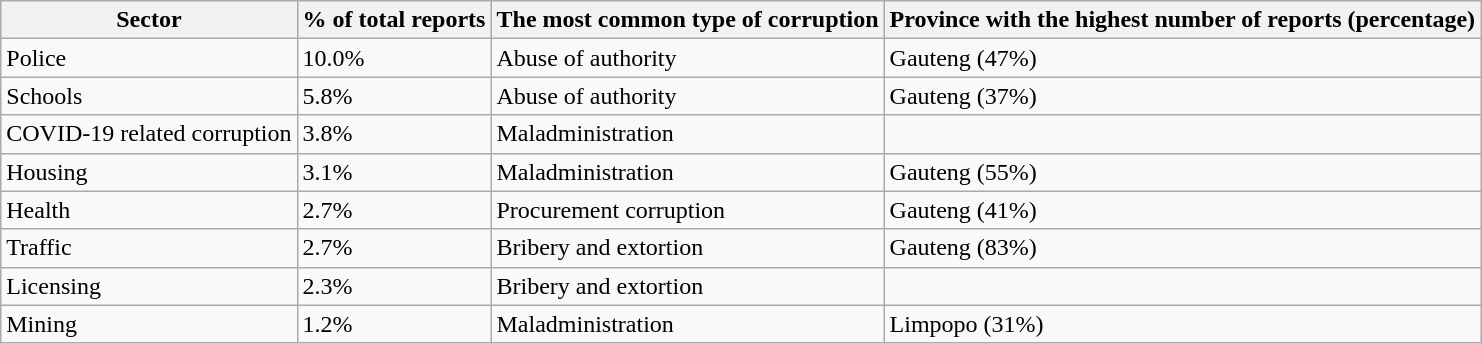<table class="wikitable">
<tr>
<th>Sector</th>
<th>% of total reports</th>
<th>The most common type of corruption</th>
<th>Province with the highest number of reports (percentage)</th>
</tr>
<tr>
<td>Police</td>
<td>10.0%</td>
<td>Abuse of authority</td>
<td>Gauteng (47%)</td>
</tr>
<tr>
<td>Schools</td>
<td>5.8%</td>
<td>Abuse of authority</td>
<td>Gauteng (37%)</td>
</tr>
<tr>
<td>COVID-19 related corruption</td>
<td>3.8%</td>
<td>Maladministration</td>
<td></td>
</tr>
<tr>
<td>Housing</td>
<td>3.1%</td>
<td>Maladministration</td>
<td>Gauteng (55%)</td>
</tr>
<tr>
<td>Health</td>
<td>2.7%</td>
<td>Procurement corruption</td>
<td>Gauteng (41%)</td>
</tr>
<tr>
<td>Traffic</td>
<td>2.7%</td>
<td>Bribery and extortion</td>
<td>Gauteng (83%)</td>
</tr>
<tr>
<td>Licensing</td>
<td>2.3%</td>
<td>Bribery and extortion</td>
<td></td>
</tr>
<tr>
<td>Mining</td>
<td>1.2%</td>
<td>Maladministration</td>
<td>Limpopo (31%)</td>
</tr>
</table>
